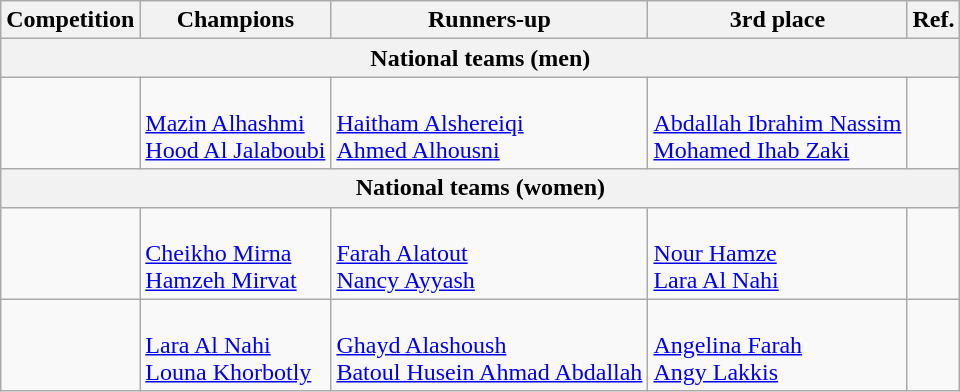<table class="wikitable">
<tr>
<th>Competition</th>
<th>Champions</th>
<th>Runners-up</th>
<th>3rd place</th>
<th>Ref.</th>
</tr>
<tr>
<th colspan=5>National teams (men)</th>
</tr>
<tr>
<td></td>
<td><br><a href='#'>Mazin Alhashmi</a><br><a href='#'>Hood Al Jalaboubi</a></td>
<td><br><a href='#'>Haitham Alshereiqi</a><br><a href='#'>Ahmed Alhousni</a></td>
<td><br><a href='#'>Abdallah Ibrahim Nassim</a><br><a href='#'>Mohamed Ihab Zaki</a></td>
<td align=center></td>
</tr>
<tr>
<th colspan=5>National teams (women)</th>
</tr>
<tr>
<td></td>
<td><br><a href='#'>Cheikho Mirna</a><br><a href='#'>Hamzeh Mirvat</a></td>
<td><br><a href='#'>Farah Alatout</a><br><a href='#'>Nancy Ayyash</a></td>
<td><br><a href='#'>Nour Hamze</a><br><a href='#'>Lara Al Nahi</a></td>
<td align=center></td>
</tr>
<tr>
<td></td>
<td><br><a href='#'>Lara Al Nahi</a><br><a href='#'>Louna Khorbotly</a></td>
<td><br><a href='#'>Ghayd Alashoush</a><br><a href='#'>Batoul Husein Ahmad Abdallah</a></td>
<td><br><a href='#'>Angelina Farah</a><br><a href='#'>Angy Lakkis</a></td>
<td align=center></td>
</tr>
</table>
